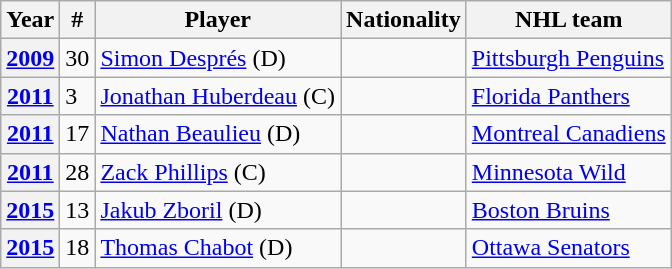<table class="wikitable">
<tr>
<th bgcolor="#DDDDFF" width:3.25%;">Year</th>
<th bgcolor="#DDDDFF" width:2.50%;">#</th>
<th bgcolor="#DDDDFF" width:18.0%;">Player</th>
<th bgcolor="#DDDDFF" width:18.0%;">Nationality</th>
<th bgcolor="#DDDDFF" width:18.0%;">NHL team</th>
</tr>
<tr>
<th><a href='#'>2009</a></th>
<td>30</td>
<td><a href='#'>Simon Després</a> (D)</td>
<td></td>
<td><a href='#'>Pittsburgh Penguins</a></td>
</tr>
<tr>
<th><a href='#'>2011</a></th>
<td>3</td>
<td><a href='#'>Jonathan Huberdeau</a> (C)</td>
<td></td>
<td><a href='#'>Florida Panthers</a></td>
</tr>
<tr>
<th><a href='#'>2011</a></th>
<td>17</td>
<td><a href='#'>Nathan Beaulieu</a> (D)</td>
<td></td>
<td><a href='#'>Montreal Canadiens</a></td>
</tr>
<tr>
<th><a href='#'>2011</a></th>
<td>28</td>
<td><a href='#'>Zack Phillips</a> (C)</td>
<td></td>
<td><a href='#'>Minnesota Wild</a></td>
</tr>
<tr>
<th><a href='#'>2015</a></th>
<td>13</td>
<td><a href='#'>Jakub Zboril</a> (D)</td>
<td></td>
<td><a href='#'>Boston Bruins</a></td>
</tr>
<tr>
<th><a href='#'>2015</a></th>
<td>18</td>
<td><a href='#'>Thomas Chabot</a> (D)</td>
<td></td>
<td><a href='#'>Ottawa Senators</a></td>
</tr>
</table>
